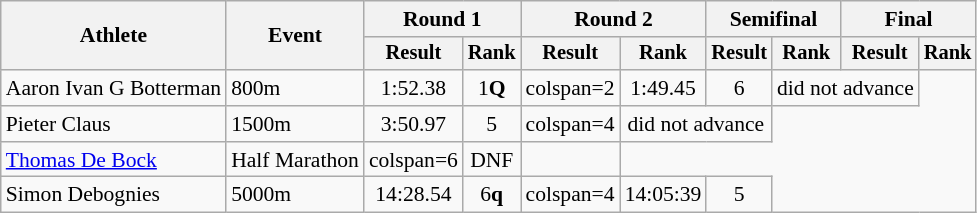<table class="wikitable" style="font-size:90%">
<tr>
<th rowspan="2">Athlete</th>
<th rowspan="2">Event</th>
<th colspan="2">Round 1</th>
<th colspan="2">Round 2</th>
<th colspan="2">Semifinal</th>
<th colspan="2">Final</th>
</tr>
<tr style="font-size:95%">
<th>Result</th>
<th>Rank</th>
<th>Result</th>
<th>Rank</th>
<th>Result</th>
<th>Rank</th>
<th>Result</th>
<th>Rank</th>
</tr>
<tr align=center>
<td align=left>Aaron Ivan G Botterman</td>
<td align=left>800m</td>
<td>1:52.38</td>
<td>1<strong>Q</strong></td>
<td>colspan=2 </td>
<td>1:49.45</td>
<td>6</td>
<td colspan=2>did not advance</td>
</tr>
<tr align=center>
<td align=left>Pieter Claus</td>
<td align=left>1500m</td>
<td>3:50.97</td>
<td>5</td>
<td>colspan=4 </td>
<td colspan=2>did not advance</td>
</tr>
<tr align=center>
<td align=left><a href='#'>Thomas De Bock</a></td>
<td align=left>Half Marathon</td>
<td>colspan=6 </td>
<td>DNF</td>
<td></td>
</tr>
<tr align=center>
<td align=left>Simon Debognies</td>
<td align=left>5000m</td>
<td>14:28.54</td>
<td>6<strong>q</strong></td>
<td>colspan=4 </td>
<td>14:05:39</td>
<td>5</td>
</tr>
</table>
